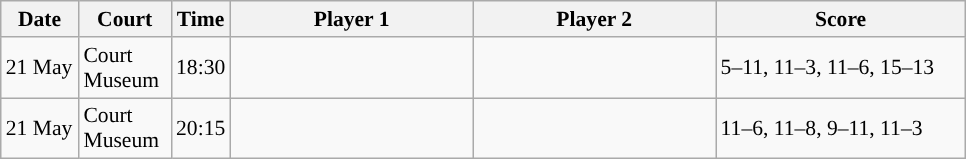<table class="sortable wikitable" style="font-size:90%">
<tr>
<th width="45" class="unsortable">Date</th>
<th width="55">Court</th>
<th width="30">Time</th>
<th width="155">Player 1</th>
<th width="155">Player 2</th>
<th width="160" class="unsortable">Score</th>
</tr>
<tr>
<td>21 May</td>
<td>Court Museum</td>
<td>18:30</td>
<td><strong></strong></td>
<td></td>
<td>5–11, 11–3, 11–6, 15–13</td>
</tr>
<tr>
<td>21 May</td>
<td>Court Museum</td>
<td>20:15</td>
<td><strong></strong></td>
<td></td>
<td>11–6, 11–8, 9–11, 11–3</td>
</tr>
</table>
